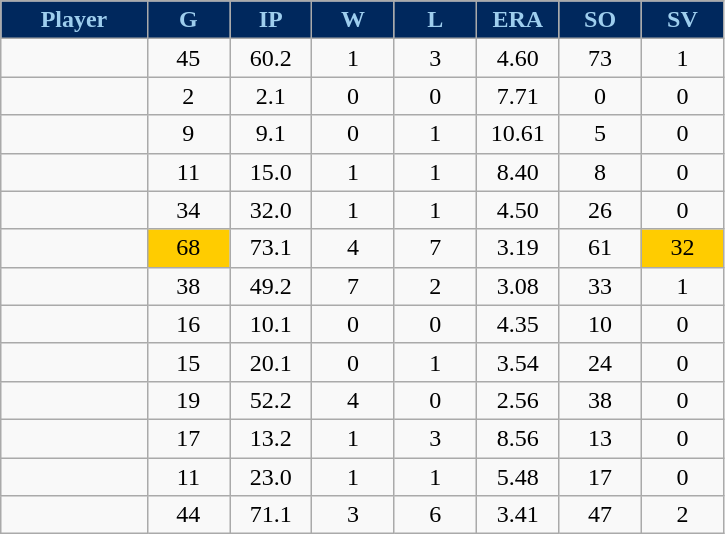<table class="wikitable sortable">
<tr>
<th style="background:#00285D;color:#9ECEEE;"  width="16%">Player</th>
<th style="background:#00285D;color:#9ECEEE;"  width="9%">G</th>
<th style="background:#00285D;color:#9ECEEE;"  width="9%">IP</th>
<th style="background:#00285D;color:#9ECEEE;"  width="9%">W</th>
<th style="background:#00285D;color:#9ECEEE;"  width="9%">L</th>
<th style="background:#00285D;color:#9ECEEE;"  width="9%">ERA</th>
<th style="background:#00285D;color:#9ECEEE;"  width="9%">SO</th>
<th style="background:#00285D;color:#9ECEEE;"  width="9%">SV</th>
</tr>
<tr align="center">
<td></td>
<td>45</td>
<td>60.2</td>
<td>1</td>
<td>3</td>
<td>4.60</td>
<td>73</td>
<td>1</td>
</tr>
<tr align="center">
<td></td>
<td>2</td>
<td>2.1</td>
<td>0</td>
<td>0</td>
<td>7.71</td>
<td>0</td>
<td>0</td>
</tr>
<tr align="center">
<td></td>
<td>9</td>
<td>9.1</td>
<td>0</td>
<td>1</td>
<td>10.61</td>
<td>5</td>
<td>0</td>
</tr>
<tr align="center">
<td></td>
<td>11</td>
<td>15.0</td>
<td>1</td>
<td>1</td>
<td>8.40</td>
<td>8</td>
<td>0</td>
</tr>
<tr align="center">
<td></td>
<td>34</td>
<td>32.0</td>
<td>1</td>
<td>1</td>
<td>4.50</td>
<td>26</td>
<td>0</td>
</tr>
<tr align="center">
<td></td>
<td bgcolor="#FFCC00">68</td>
<td>73.1</td>
<td>4</td>
<td>7</td>
<td>3.19</td>
<td>61</td>
<td bgcolor="#FFCC00">32</td>
</tr>
<tr align="center">
<td></td>
<td>38</td>
<td>49.2</td>
<td>7</td>
<td>2</td>
<td>3.08</td>
<td>33</td>
<td>1</td>
</tr>
<tr align="center">
<td></td>
<td>16</td>
<td>10.1</td>
<td>0</td>
<td>0</td>
<td>4.35</td>
<td>10</td>
<td>0</td>
</tr>
<tr align="center">
<td></td>
<td>15</td>
<td>20.1</td>
<td>0</td>
<td>1</td>
<td>3.54</td>
<td>24</td>
<td>0</td>
</tr>
<tr align="center">
<td></td>
<td>19</td>
<td>52.2</td>
<td>4</td>
<td>0</td>
<td>2.56</td>
<td>38</td>
<td>0</td>
</tr>
<tr align="center">
<td></td>
<td>17</td>
<td>13.2</td>
<td>1</td>
<td>3</td>
<td>8.56</td>
<td>13</td>
<td>0</td>
</tr>
<tr align="center">
<td></td>
<td>11</td>
<td>23.0</td>
<td>1</td>
<td>1</td>
<td>5.48</td>
<td>17</td>
<td>0</td>
</tr>
<tr align="center">
<td></td>
<td>44</td>
<td>71.1</td>
<td>3</td>
<td>6</td>
<td>3.41</td>
<td>47</td>
<td>2</td>
</tr>
</table>
